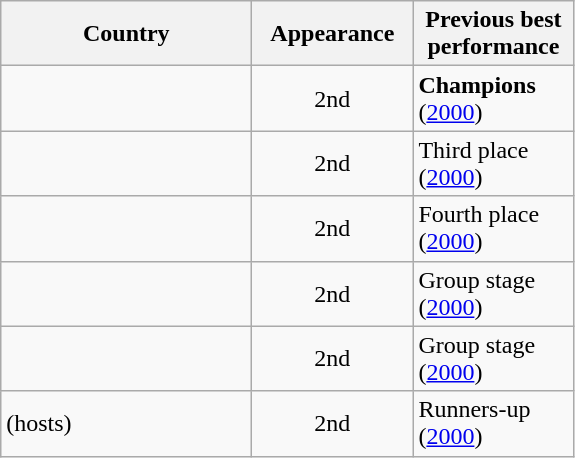<table class="wikitable sortable" style="text-align:left;">
<tr>
<th style="width:160px;">Country</th>
<th style="width:100px;">Appearance</th>
<th style="width:100px;">Previous best performance</th>
</tr>
<tr>
<td></td>
<td align="center">2nd</td>
<td><strong>Champions</strong> (<a href='#'>2000</a>)</td>
</tr>
<tr>
<td></td>
<td align="center">2nd</td>
<td>Third place (<a href='#'>2000</a>)</td>
</tr>
<tr>
<td></td>
<td align="center">2nd</td>
<td>Fourth place (<a href='#'>2000</a>)</td>
</tr>
<tr>
<td></td>
<td align="center">2nd</td>
<td>Group stage (<a href='#'>2000</a>)</td>
</tr>
<tr>
<td></td>
<td align="center">2nd</td>
<td>Group stage (<a href='#'>2000</a>)</td>
</tr>
<tr>
<td> (hosts)</td>
<td align="center">2nd</td>
<td>Runners-up (<a href='#'>2000</a>)</td>
</tr>
</table>
